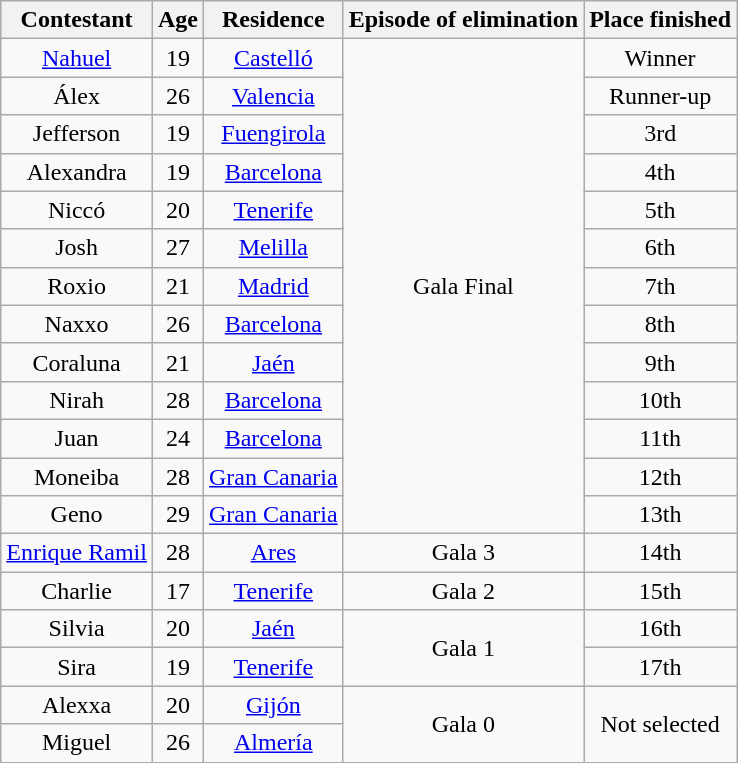<table class="wikitable" style="text-align:center">
<tr>
<th>Contestant</th>
<th>Age</th>
<th>Residence</th>
<th>Episode of elimination</th>
<th>Place finished</th>
</tr>
<tr>
<td><a href='#'>Nahuel</a></td>
<td>19</td>
<td><a href='#'>Castelló</a></td>
<td rowspan="13">Gala Final</td>
<td>Winner</td>
</tr>
<tr>
<td>Álex</td>
<td>26</td>
<td><a href='#'>Valencia</a></td>
<td>Runner-up</td>
</tr>
<tr>
<td>Jefferson</td>
<td>19</td>
<td><a href='#'>Fuengirola</a></td>
<td>3rd</td>
</tr>
<tr>
<td>Alexandra</td>
<td>19</td>
<td><a href='#'>Barcelona</a></td>
<td>4th</td>
</tr>
<tr>
<td>Niccó</td>
<td>20</td>
<td><a href='#'>Tenerife</a></td>
<td>5th</td>
</tr>
<tr>
<td>Josh</td>
<td>27</td>
<td><a href='#'>Melilla</a></td>
<td>6th</td>
</tr>
<tr>
<td>Roxio</td>
<td>21</td>
<td><a href='#'>Madrid</a></td>
<td>7th</td>
</tr>
<tr>
<td>Naxxo</td>
<td>26</td>
<td><a href='#'>Barcelona</a></td>
<td>8th</td>
</tr>
<tr>
<td>Coraluna</td>
<td>21</td>
<td><a href='#'>Jaén</a></td>
<td>9th</td>
</tr>
<tr>
<td>Nirah</td>
<td>28</td>
<td><a href='#'>Barcelona</a></td>
<td>10th</td>
</tr>
<tr>
<td>Juan</td>
<td>24</td>
<td><a href='#'>Barcelona</a></td>
<td>11th</td>
</tr>
<tr>
<td>Moneiba</td>
<td>28</td>
<td><a href='#'>Gran Canaria</a></td>
<td>12th</td>
</tr>
<tr>
<td>Geno</td>
<td>29</td>
<td><a href='#'>Gran Canaria</a></td>
<td>13th</td>
</tr>
<tr>
<td><a href='#'>Enrique Ramil</a></td>
<td>28</td>
<td><a href='#'>Ares</a></td>
<td>Gala 3</td>
<td>14th</td>
</tr>
<tr>
<td>Charlie</td>
<td>17</td>
<td><a href='#'>Tenerife</a></td>
<td>Gala 2</td>
<td>15th</td>
</tr>
<tr>
<td>Silvia</td>
<td>20</td>
<td><a href='#'>Jaén</a></td>
<td rowspan="2">Gala 1</td>
<td>16th</td>
</tr>
<tr>
<td>Sira</td>
<td>19</td>
<td><a href='#'>Tenerife</a></td>
<td>17th</td>
</tr>
<tr>
<td>Alexxa</td>
<td>20</td>
<td><a href='#'>Gijón</a></td>
<td rowspan=2>Gala 0</td>
<td rowspan=2>Not selected</td>
</tr>
<tr>
<td>Miguel</td>
<td>26</td>
<td><a href='#'>Almería</a></td>
</tr>
</table>
